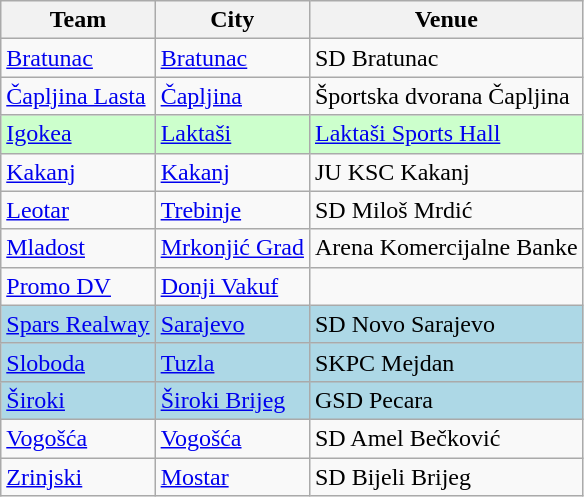<table class="wikitable sortable">
<tr>
<th>Team</th>
<th>City</th>
<th>Venue</th>
</tr>
<tr>
<td><a href='#'>Bratunac</a></td>
<td><a href='#'>Bratunac</a></td>
<td>SD Bratunac</td>
</tr>
<tr>
<td><a href='#'>Čapljina Lasta</a></td>
<td><a href='#'>Čapljina</a></td>
<td>Športska dvorana Čapljina</td>
</tr>
<tr bgcolor=#ccffcc>
<td><a href='#'>Igokea</a></td>
<td><a href='#'>Laktaši</a></td>
<td><a href='#'>Laktaši Sports Hall</a></td>
</tr>
<tr>
<td><a href='#'>Kakanj</a></td>
<td><a href='#'>Kakanj</a></td>
<td>JU KSC Kakanj</td>
</tr>
<tr>
<td><a href='#'>Leotar</a></td>
<td><a href='#'>Trebinje</a></td>
<td>SD Miloš Mrdić</td>
</tr>
<tr>
<td><a href='#'>Mladost</a></td>
<td><a href='#'>Mrkonjić Grad</a></td>
<td>Arena Komercijalne Banke</td>
</tr>
<tr>
<td><a href='#'>Promo DV</a></td>
<td><a href='#'>Donji Vakuf</a></td>
<td></td>
</tr>
<tr bgcolor="lightblue">
<td><a href='#'>Spars Realway</a></td>
<td><a href='#'>Sarajevo</a></td>
<td>SD Novo Sarajevo</td>
</tr>
<tr bgcolor="lightblue">
<td><a href='#'>Sloboda</a></td>
<td><a href='#'>Tuzla</a></td>
<td>SKPC Mejdan</td>
</tr>
<tr bgcolor="lightblue">
<td><a href='#'>Široki</a></td>
<td><a href='#'>Široki Brijeg</a></td>
<td>GSD Pecara</td>
</tr>
<tr>
<td><a href='#'>Vogošća</a></td>
<td><a href='#'>Vogošća</a></td>
<td>SD Amel Bečković</td>
</tr>
<tr>
<td><a href='#'>Zrinjski</a></td>
<td><a href='#'>Mostar</a></td>
<td>SD Bijeli Brijeg</td>
</tr>
</table>
